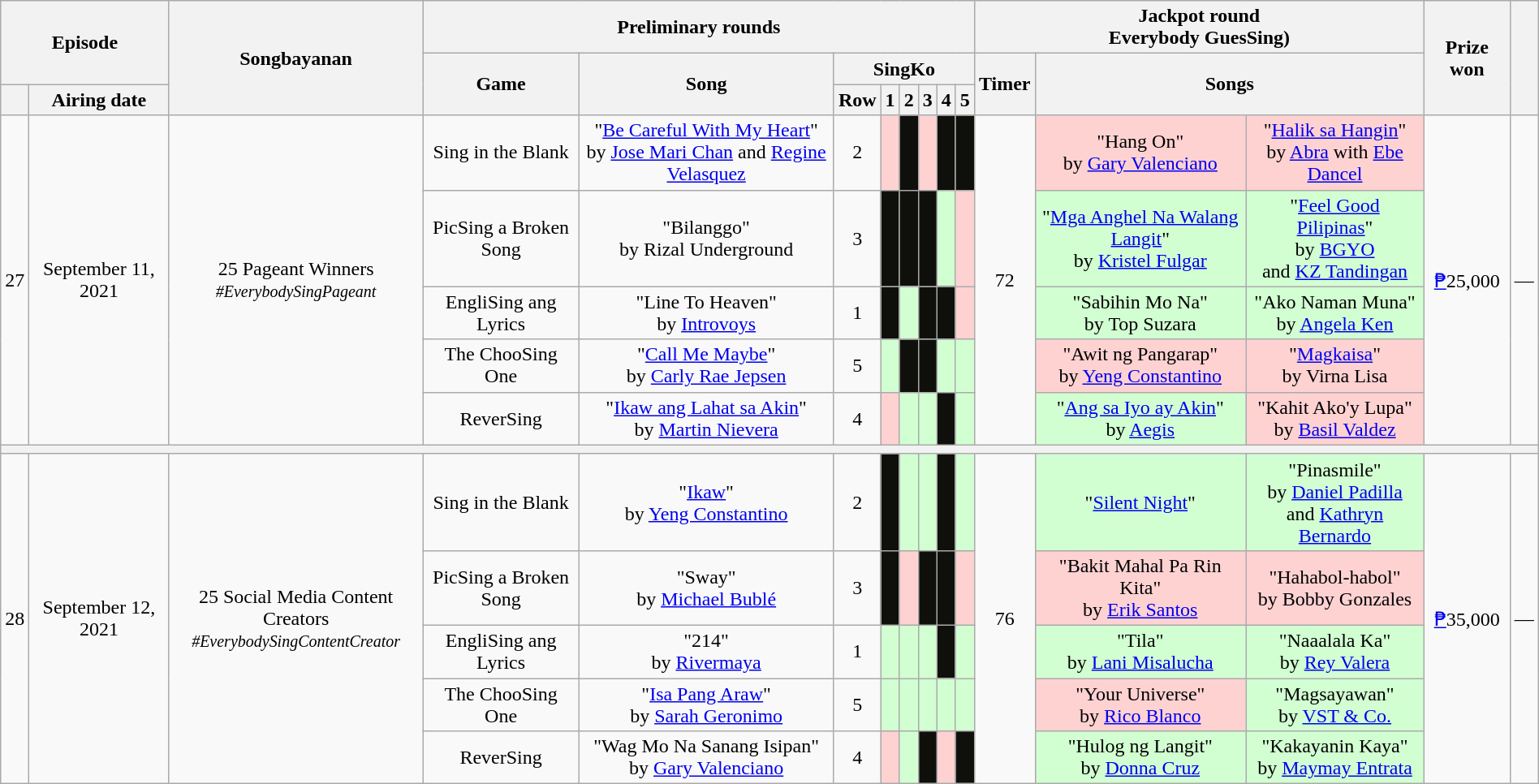<table class="wikitable mw-collapsible mw-collapsed" style="text-align:center; width:100%">
<tr>
<th colspan=2 rowspan=2>Episode</th>
<th rowspan=3>Songbayanan</th>
<th colspan=8>Preliminary rounds</th>
<th colspan=3>Jackpot round<br>Everybody GuesSing)</th>
<th rowspan=3>Prize won</th>
<th rowspan=3></th>
</tr>
<tr>
<th rowspan=2>Game</th>
<th rowspan=2>Song</th>
<th colspan=6>SingKo</th>
<th rowspan=2>Timer</th>
<th colspan=2 rowspan=2>Songs</th>
</tr>
<tr>
<th></th>
<th>Airing date</th>
<th>Row</th>
<th>1</th>
<th>2</th>
<th>3</th>
<th>4</th>
<th>5</th>
</tr>
<tr>
<td rowspan=5>27</td>
<td rowspan=5>September 11, 2021</td>
<td rowspan=5>25 Pageant Winners<br><small><em>#EverybodySingPageant</em></small></td>
<td>Sing in the Blank</td>
<td>"<a href='#'>Be Careful With My Heart</a>"<br>by <a href='#'>Jose Mari Chan</a> and <a href='#'>Regine Velasquez</a></td>
<td>2</td>
<td bgcolor=FFD2D2></td>
<td bgcolor=FFB></td>
<td bgcolor=FFD2D2></td>
<td bgcolor=FFB></td>
<td bgcolor=FFB></td>
<td rowspan=5>72 </td>
<td bgcolor=FFD2D2>"Hang On"<br>by <a href='#'>Gary Valenciano</a></td>
<td bgcolor=FFD2D2>"<a href='#'>Halik sa Hangin</a>"<br>by <a href='#'>Abra</a> with <a href='#'>Ebe Dancel</a></td>
<td rowspan=5><a href='#'>₱</a>25,000</td>
<td rowspan=5>—</td>
</tr>
<tr>
<td>PicSing a Broken Song</td>
<td>"Bilanggo"<br>by Rizal Underground</td>
<td>3</td>
<td bgcolor=FFB></td>
<td bgcolor=FFB></td>
<td bgcolor=FFB></td>
<td bgcolor=D2FFD2></td>
<td bgcolor=FFD2D2></td>
<td bgcolor=D2FFD2>"<a href='#'>Mga Anghel Na Walang Langit</a>"<br>by <a href='#'>Kristel Fulgar</a></td>
<td bgcolor=D2FFD2>"<a href='#'>Feel Good Pilipinas</a>"<br>by <a href='#'>BGYO</a> <br>and <a href='#'>KZ Tandingan</a></td>
</tr>
<tr>
<td>EngliSing ang Lyrics</td>
<td>"Line To Heaven"<br>by <a href='#'>Introvoys</a></td>
<td>1</td>
<td bgcolor=FFB></td>
<td bgcolor=D2FFD2></td>
<td bgcolor=FFB></td>
<td bgcolor=FFB></td>
<td bgcolor=FFD2D2></td>
<td bgcolor=D2FFD2>"Sabihin Mo Na"<br>by Top Suzara</td>
<td bgcolor=D2FFD2>"Ako Naman Muna"<br>by <a href='#'>Angela Ken</a></td>
</tr>
<tr>
<td>The ChooSing One</td>
<td>"<a href='#'>Call Me Maybe</a>"<br>by <a href='#'>Carly Rae Jepsen</a></td>
<td>5</td>
<td bgcolor=D2FFD2></td>
<td bgcolor=FFB></td>
<td bgcolor=FFB></td>
<td bgcolor=D2FFD2></td>
<td bgcolor=D2FFD2></td>
<td bgcolor=FFD2D2>"Awit ng Pangarap"<br>by <a href='#'>Yeng Constantino</a></td>
<td bgcolor=FFD2D2>"<a href='#'>Magkaisa</a>"<br>by Virna Lisa</td>
</tr>
<tr>
<td>ReverSing</td>
<td>"<a href='#'>Ikaw ang Lahat sa Akin</a>"<br>by <a href='#'>Martin Nievera</a></td>
<td>4</td>
<td bgcolor=FFD2D2></td>
<td style="background: #D2FFD2"></td>
<td bgcolor=D2FFD2></td>
<td bgcolor=FFB></td>
<td bgcolor=D2FFD2></td>
<td bgcolor=D2FFD2>"<a href='#'>Ang sa Iyo ay Akin</a>"<br>by <a href='#'>Aegis</a></td>
<td bgcolor=FFD2D2>"Kahit Ako'y Lupa"<br>by <a href='#'>Basil Valdez</a></td>
</tr>
<tr>
<th colspan=16 bgcolor=555></th>
</tr>
<tr>
<td rowspan=5>28</td>
<td rowspan=5>September 12, 2021</td>
<td rowspan=5>25 Social Media Content Creators<br><small><em>#EverybodySingContentCreator</em></small></td>
<td>Sing in the Blank</td>
<td>"<a href='#'>Ikaw</a>"<br>by <a href='#'>Yeng Constantino</a></td>
<td>2</td>
<td bgcolor=FFB></td>
<td bgcolor=D2FFD2></td>
<td bgcolor=D2FFD2></td>
<td bgcolor=FFB></td>
<td bgcolor=D2FFD2></td>
<td rowspan=5>76 </td>
<td bgcolor=D2FFD2>"<a href='#'>Silent Night</a>"</td>
<td bgcolor=D2FFD2>"Pinasmile"<br>by <a href='#'>Daniel Padilla</a> <br>and <a href='#'>Kathryn Bernardo</a></td>
<td rowspan=5><a href='#'>₱</a>35,000</td>
<td rowspan=5>—</td>
</tr>
<tr>
<td>PicSing a Broken Song</td>
<td>"Sway"<br>by <a href='#'>Michael Bublé</a></td>
<td>3</td>
<td bgcolor=FFB></td>
<td bgcolor=FFD2D2></td>
<td bgcolor=FFB></td>
<td bgcolor=FFB></td>
<td bgcolor=FFD2D2></td>
<td bgcolor=FFD2D2>"Bakit Mahal Pa Rin Kita"<br>by <a href='#'>Erik Santos</a></td>
<td bgcolor=FFD2D2>"Hahabol-habol"<br>by Bobby Gonzales</td>
</tr>
<tr>
<td>EngliSing ang Lyrics</td>
<td>"214"<br>by <a href='#'>Rivermaya</a></td>
<td>1</td>
<td bgcolor=D2FFD2></td>
<td bgcolor=D2FFD2></td>
<td bgcolor=D2FFD2></td>
<td bgcolor=FFB></td>
<td bgcolor=D2FFD2></td>
<td bgcolor=D2FFD2>"Tila"<br>by <a href='#'>Lani Misalucha</a></td>
<td bgcolor=D2FFD2>"Naaalala Ka"<br>by <a href='#'>Rey Valera</a></td>
</tr>
<tr>
<td>The ChooSing One</td>
<td>"<a href='#'>Isa Pang Araw</a>"<br>by <a href='#'>Sarah Geronimo</a></td>
<td>5</td>
<td bgcolor=D2FFD2></td>
<td bgcolor=D2FFD2></td>
<td bgcolor=D2FFD2></td>
<td bgcolor=D2FFD2></td>
<td bgcolor=D2FFD2></td>
<td bgcolor=FFD2D2>"Your Universe"<br>by <a href='#'>Rico Blanco</a></td>
<td bgcolor=D2FFD2>"Magsayawan"<br>by <a href='#'>VST & Co.</a></td>
</tr>
<tr>
<td>ReverSing</td>
<td>"Wag Mo Na Sanang Isipan"<br>by <a href='#'>Gary Valenciano</a></td>
<td>4</td>
<td bgcolor=FFD2D2></td>
<td bgcolor=D2FFD2></td>
<td bgcolor=FFB></td>
<td bgcolor=FFD2D2></td>
<td bgcolor=FFB></td>
<td bgcolor=D2FFD2>"Hulog ng Langit"<br>by <a href='#'>Donna Cruz</a></td>
<td bgcolor=D2FFD2>"Kakayanin Kaya"<br>by <a href='#'>Maymay Entrata</a></td>
</tr>
</table>
